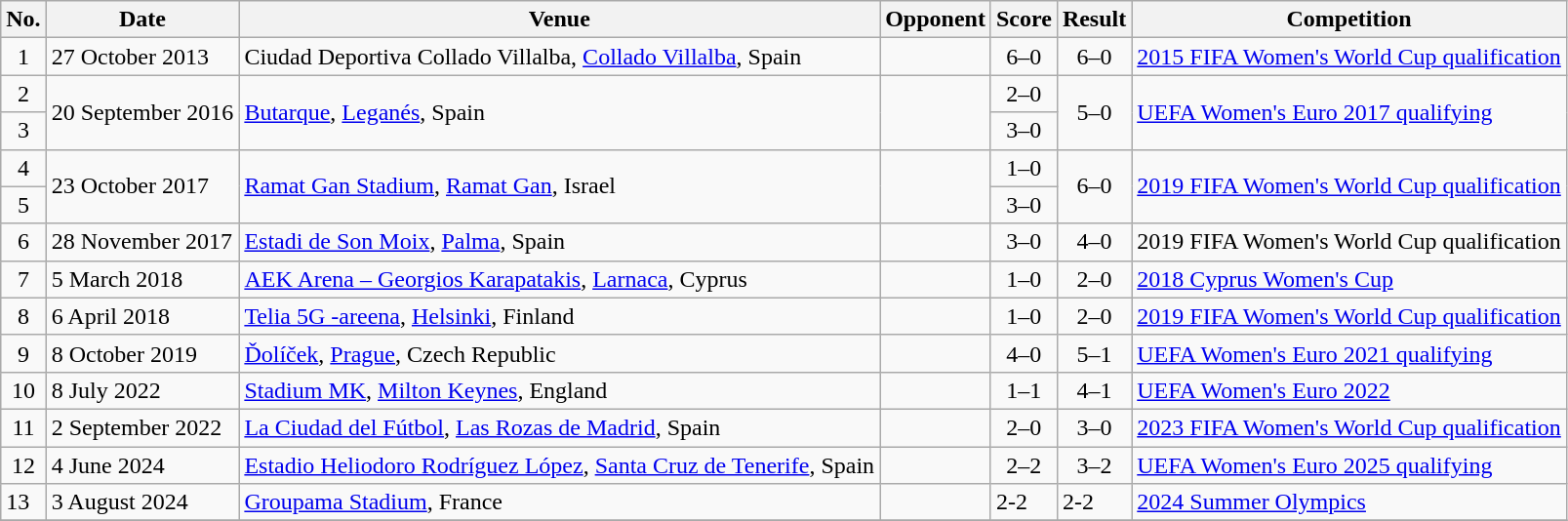<table class="wikitable sortable">
<tr>
<th scope="col">No.</th>
<th scope="col">Date</th>
<th scope="col">Venue</th>
<th scope="col">Opponent</th>
<th scope="col">Score</th>
<th scope="col">Result</th>
<th scope="col">Competition</th>
</tr>
<tr>
<td align="center">1</td>
<td>27 October 2013</td>
<td>Ciudad Deportiva Collado Villalba, <a href='#'>Collado Villalba</a>, Spain</td>
<td></td>
<td align="center">6–0</td>
<td align="center">6–0</td>
<td><a href='#'>2015 FIFA Women's World Cup qualification</a></td>
</tr>
<tr>
<td align="center">2</td>
<td rowspan="2">20 September 2016</td>
<td rowspan="2"><a href='#'>Butarque</a>, <a href='#'>Leganés</a>, Spain</td>
<td rowspan="2"></td>
<td align="center">2–0</td>
<td align="center" rowspan="2">5–0</td>
<td rowspan="2"><a href='#'>UEFA Women's Euro 2017 qualifying</a></td>
</tr>
<tr>
<td align="center">3</td>
<td align="center">3–0</td>
</tr>
<tr>
<td align="center">4</td>
<td rowspan="2">23 October 2017</td>
<td rowspan="2"><a href='#'>Ramat Gan Stadium</a>, <a href='#'>Ramat Gan</a>, Israel</td>
<td rowspan="2"></td>
<td align="center">1–0</td>
<td align="center" rowspan="2">6–0</td>
<td rowspan="2"><a href='#'>2019 FIFA Women's World Cup qualification</a></td>
</tr>
<tr>
<td align="center">5</td>
<td align="center">3–0</td>
</tr>
<tr>
<td align="center">6</td>
<td>28 November 2017</td>
<td><a href='#'>Estadi de Son Moix</a>, <a href='#'>Palma</a>, Spain</td>
<td></td>
<td align="center">3–0</td>
<td align="center">4–0</td>
<td>2019 FIFA Women's World Cup qualification</td>
</tr>
<tr>
<td align="center">7</td>
<td>5 March 2018</td>
<td><a href='#'>AEK Arena – Georgios Karapatakis</a>, <a href='#'>Larnaca</a>, Cyprus</td>
<td></td>
<td align="center">1–0</td>
<td align="center">2–0</td>
<td><a href='#'>2018 Cyprus Women's Cup</a></td>
</tr>
<tr>
<td align="center">8</td>
<td>6 April 2018</td>
<td><a href='#'>Telia 5G -areena</a>, <a href='#'>Helsinki</a>, Finland</td>
<td></td>
<td align="center">1–0</td>
<td align="center">2–0</td>
<td><a href='#'>2019 FIFA Women's World Cup qualification</a></td>
</tr>
<tr>
<td align="center">9</td>
<td>8 October 2019</td>
<td><a href='#'>Ďolíček</a>, <a href='#'>Prague</a>, Czech Republic</td>
<td></td>
<td align="center">4–0</td>
<td align="center">5–1</td>
<td><a href='#'>UEFA Women's Euro 2021 qualifying</a></td>
</tr>
<tr>
<td align="center">10</td>
<td>8 July 2022</td>
<td><a href='#'>Stadium MK</a>, <a href='#'>Milton Keynes</a>, England</td>
<td></td>
<td align="center">1–1</td>
<td align="center">4–1</td>
<td><a href='#'>UEFA Women's Euro 2022</a></td>
</tr>
<tr>
<td align="center">11</td>
<td>2 September 2022</td>
<td><a href='#'>La Ciudad del Fútbol</a>, <a href='#'>Las Rozas de Madrid</a>, Spain</td>
<td></td>
<td align="center">2–0</td>
<td align="center">3–0</td>
<td><a href='#'>2023 FIFA Women's World Cup qualification</a></td>
</tr>
<tr>
<td align="center">12</td>
<td>4 June 2024</td>
<td><a href='#'>Estadio Heliodoro Rodríguez López</a>, <a href='#'>Santa Cruz de Tenerife</a>, Spain</td>
<td></td>
<td align="center">2–2</td>
<td align="center">3–2</td>
<td><a href='#'>UEFA Women's Euro 2025 qualifying</a></td>
</tr>
<tr>
<td>13</td>
<td>3 August 2024</td>
<td><a href='#'>Groupama Stadium</a>, France</td>
<td></td>
<td>2-2</td>
<td>2-2</td>
<td><a href='#'>2024 Summer Olympics</a></td>
</tr>
<tr>
</tr>
</table>
